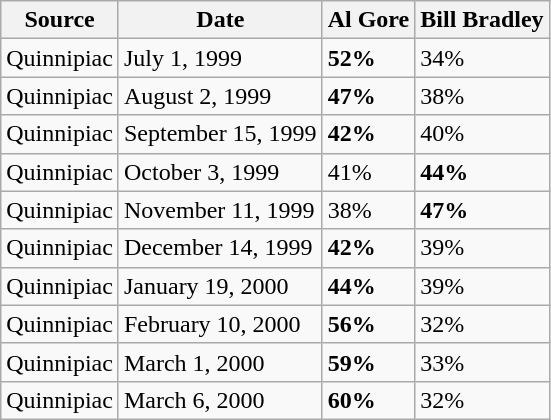<table class="wikitable">
<tr>
<th>Source</th>
<th>Date</th>
<th>Al Gore</th>
<th>Bill Bradley</th>
</tr>
<tr>
<td>Quinnipiac</td>
<td>July 1, 1999</td>
<td><strong>52%</strong></td>
<td>34%</td>
</tr>
<tr>
<td>Quinnipiac</td>
<td>August 2, 1999</td>
<td><strong>47%</strong></td>
<td>38%</td>
</tr>
<tr>
<td>Quinnipiac</td>
<td>September 15, 1999</td>
<td><strong>42%</strong></td>
<td>40%</td>
</tr>
<tr>
<td>Quinnipiac</td>
<td>October 3, 1999</td>
<td>41%</td>
<td><strong>44%</strong></td>
</tr>
<tr>
<td>Quinnipiac</td>
<td>November 11, 1999</td>
<td>38%</td>
<td><strong>47%</strong></td>
</tr>
<tr>
<td>Quinnipiac</td>
<td>December 14, 1999</td>
<td><strong>42%</strong></td>
<td>39%</td>
</tr>
<tr>
<td>Quinnipiac</td>
<td>January 19, 2000</td>
<td><strong>44%</strong></td>
<td>39%</td>
</tr>
<tr>
<td>Quinnipiac</td>
<td>February 10, 2000</td>
<td><strong>56%</strong></td>
<td>32%</td>
</tr>
<tr>
<td>Quinnipiac</td>
<td>March 1, 2000</td>
<td><strong>59%</strong></td>
<td>33%</td>
</tr>
<tr>
<td>Quinnipiac</td>
<td>March 6, 2000</td>
<td><strong>60%</strong></td>
<td>32%</td>
</tr>
</table>
